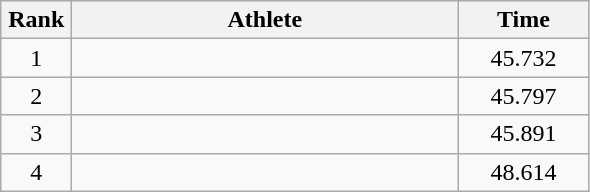<table class=wikitable style="text-align:center">
<tr>
<th width=40>Rank</th>
<th width=250>Athlete</th>
<th width=80>Time</th>
</tr>
<tr>
<td>1</td>
<td align=left></td>
<td>45.732</td>
</tr>
<tr>
<td>2</td>
<td align=left></td>
<td>45.797</td>
</tr>
<tr>
<td>3</td>
<td align=left></td>
<td>45.891</td>
</tr>
<tr>
<td>4</td>
<td align=left></td>
<td>48.614</td>
</tr>
</table>
